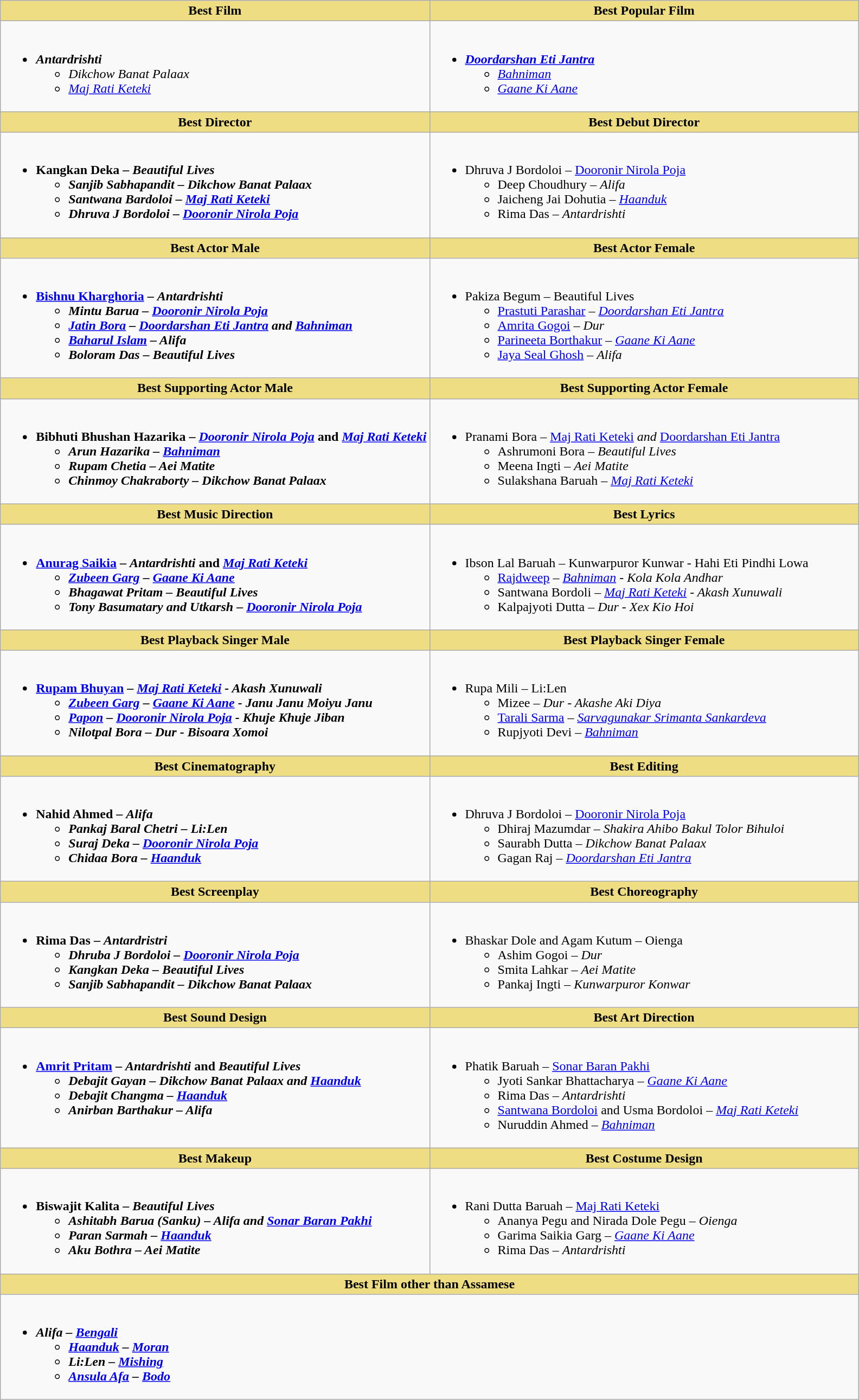<table class=wikitable>
<tr>
<th style="background:#EEDD82; width:50%">Best Film</th>
<th style="background:#EEDD82; width:50%">Best Popular Film</th>
</tr>
<tr>
<td valign="top"><br><ul><li><strong><em>Antardrishti</em></strong><ul><li><em>Dikchow Banat Palaax</em></li><li><em><a href='#'>Maj Rati Keteki</a></em></li></ul></li></ul></td>
<td valign="top"><br><ul><li><strong><em><a href='#'>Doordarshan Eti Jantra</a></em></strong><ul><li><em><a href='#'>Bahniman</a></em></li><li><em><a href='#'>Gaane Ki Aane</a></em></li></ul></li></ul></td>
</tr>
<tr>
<th style="background:#EEDD82">Best Director</th>
<th style="background:#EEDD82">Best Debut Director</th>
</tr>
<tr>
<td valign="top"><br><ul><li><strong>Kangkan Deka – <em>Beautiful Lives<strong><em><ul><li>Sanjib Sabhapandit – </em>Dikchow Banat Palaax<em></li><li>Santwana Bardoloi – </em><a href='#'>Maj Rati Keteki</a><em></li><li>Dhruva J Bordoloi – </em><a href='#'>Dooronir Nirola Poja</a><em></li></ul></li></ul></td>
<td valign="top"><br><ul><li></strong>Dhruva J Bordoloi – </em><a href='#'>Dooronir Nirola Poja</a></em></strong><ul><li>Deep Choudhury – <em>Alifa</em></li><li>Jaicheng Jai Dohutia – <em><a href='#'>Haanduk</a></em></li><li>Rima Das – <em>Antardrishti</em></li></ul></li></ul></td>
</tr>
<tr>
<th style="background:#EEDD82">Best Actor Male</th>
<th style="background:#EEDD82">Best Actor Female</th>
</tr>
<tr>
<td valign="top"><br><ul><li><strong><a href='#'>Bishnu Kharghoria</a> – <em>Antardrishti<strong><em><ul><li>Mintu Barua – </em><a href='#'>Dooronir Nirola Poja</a><em></li><li><a href='#'>Jatin Bora</a> – </em><a href='#'>Doordarshan Eti Jantra</a><em> and </em><a href='#'>Bahniman</a><em></li><li><a href='#'>Baharul Islam</a> – </em>Alifa<em></li><li>Boloram Das – </em>Beautiful Lives<em></li></ul></li></ul></td>
<td valign="top"><br><ul><li></strong>Pakiza Begum – </em>Beautiful Lives</em></strong><ul><li><a href='#'>Prastuti Parashar</a> – <em><a href='#'>Doordarshan Eti Jantra</a></em></li><li><a href='#'>Amrita Gogoi</a> – <em>Dur</em></li><li><a href='#'>Parineeta Borthakur</a> – <em><a href='#'>Gaane Ki Aane</a></em></li><li><a href='#'>Jaya Seal Ghosh</a> – <em>Alifa</em></li></ul></li></ul></td>
</tr>
<tr>
<th style="background:#EEDD82">Best Supporting Actor Male</th>
<th style="background:#EEDD82">Best Supporting Actor Female</th>
</tr>
<tr>
<td valign="top"><br><ul><li><strong>Bibhuti Bhushan Hazarika – <em><a href='#'>Dooronir Nirola Poja</a></em> and <em><a href='#'>Maj Rati Keteki</a><strong><em><ul><li>Arun Hazarika – </em><a href='#'>Bahniman</a><em></li><li>Rupam Chetia – </em>Aei Matite<em></li><li>Chinmoy Chakraborty – </em>Dikchow Banat Palaax<em></li></ul></li></ul></td>
<td valign="top"><br><ul><li></strong>Pranami Bora – </em><a href='#'>Maj Rati Keteki</a><em> and </em><a href='#'>Doordarshan Eti Jantra</a></em></strong><ul><li>Ashrumoni Bora – <em>Beautiful Lives</em></li><li>Meena Ingti – <em>Aei Matite</em></li><li>Sulakshana Baruah – <em><a href='#'>Maj Rati Keteki</a></em></li></ul></li></ul></td>
</tr>
<tr>
<th style="background:#EEDD82">Best Music Direction</th>
<th style="background:#EEDD82">Best Lyrics</th>
</tr>
<tr>
<td valign="top"><br><ul><li><strong><a href='#'>Anurag Saikia</a> – <em>Antardrishti</em> and <em><a href='#'>Maj Rati Keteki</a><strong><em><ul><li><a href='#'>Zubeen Garg</a> – </em><a href='#'>Gaane Ki Aane</a><em></li><li>Bhagawat Pritam – </em>Beautiful Lives<em></li><li>Tony Basumatary and Utkarsh – </em><a href='#'>Dooronir Nirola Poja</a><em></li></ul></li></ul></td>
<td valign="top"><br><ul><li></strong>Ibson Lal Baruah – </em>Kunwarpuror Kunwar - Hahi Eti Pindhi Lowa</em></strong><ul><li><a href='#'>Rajdweep</a> – <em><a href='#'>Bahniman</a> - Kola Kola Andhar</em></li><li>Santwana Bordoli – <em><a href='#'>Maj Rati Keteki</a> - Akash Xunuwali</em></li><li>Kalpajyoti Dutta – <em>Dur - Xex Kio Hoi</em></li></ul></li></ul></td>
</tr>
<tr>
<th style="background:#EEDD82">Best Playback Singer Male</th>
<th style="background:#EEDD82">Best Playback Singer Female</th>
</tr>
<tr>
<td valign="top"><br><ul><li><strong><a href='#'>Rupam Bhuyan</a> – <em><a href='#'>Maj Rati Keteki</a> - Akash Xunuwali<strong><em><ul><li><a href='#'>Zubeen Garg</a> – </em><a href='#'>Gaane Ki Aane</a> - Janu Janu Moiyu Janu<em></li><li><a href='#'>Papon</a> – </em><a href='#'>Dooronir Nirola Poja</a> - Khuje Khuje Jiban<em></li><li>Nilotpal Bora – </em>Dur - Bisoara Xomoi<em></li></ul></li></ul></td>
<td valign="top"><br><ul><li></strong>Rupa Mili – </em>Li:Len</em></strong><ul><li>Mizee –  <em>Dur - Akashe Aki Diya</em></li><li><a href='#'>Tarali Sarma</a> – <em><a href='#'>Sarvagunakar Srimanta Sankardeva</a></em></li><li>Rupjyoti Devi – <em><a href='#'>Bahniman</a></em></li></ul></li></ul></td>
</tr>
<tr>
<th style="background:#EEDD82">Best Cinematography</th>
<th style="background:#EEDD82">Best Editing</th>
</tr>
<tr>
<td valign="top"><br><ul><li><strong>Nahid Ahmed – <em>Alifa<strong><em><ul><li>Pankaj Baral Chetri – </em>Li:Len<em></li><li>Suraj Deka – </em><a href='#'>Dooronir Nirola Poja</a><em></li><li>Chidaa Bora – </em><a href='#'>Haanduk</a><em></li></ul></li></ul></td>
<td valign="top"><br><ul><li></strong>Dhruva J Bordoloi – </em><a href='#'>Dooronir Nirola Poja</a></em></strong><ul><li>Dhiraj Mazumdar – <em>Shakira Ahibo Bakul Tolor Bihuloi</em></li><li>Saurabh Dutta – <em>Dikchow Banat Palaax</em></li><li>Gagan Raj – <em><a href='#'>Doordarshan Eti Jantra</a></em></li></ul></li></ul></td>
</tr>
<tr>
<th style="background:#EEDD82">Best Screenplay</th>
<th style="background:#EEDD82">Best Choreography</th>
</tr>
<tr>
<td valign="top"><br><ul><li><strong>Rima Das – <em>Antardristri<strong><em><ul><li>Dhruba J Bordoloi – </em><a href='#'>Dooronir Nirola Poja</a><em></li><li>Kangkan Deka – </em>Beautiful Lives<em></li><li>Sanjib Sabhapandit – </em>Dikchow Banat Palaax<em></li></ul></li></ul></td>
<td valign="top"><br><ul><li></strong>Bhaskar Dole and Agam Kutum – </em>Oienga</em></strong><ul><li>Ashim Gogoi – <em>Dur</em></li><li>Smita Lahkar – <em>Aei Matite</em></li><li>Pankaj Ingti – <em>Kunwarpuror Konwar</em></li></ul></li></ul></td>
</tr>
<tr>
<th style="background:#EEDD82">Best Sound Design</th>
<th style="background:#EEDD82">Best Art Direction</th>
</tr>
<tr>
<td valign="top"><br><ul><li><strong><a href='#'>Amrit Pritam</a> – <em>Antardrishti</em> and <em>Beautiful Lives<strong><em><ul><li>Debajit Gayan – </em>Dikchow Banat Palaax<em> and </em><a href='#'>Haanduk</a><em></li><li>Debajit Changma – </em><a href='#'>Haanduk</a><em></li><li>Anirban Barthakur – </em>Alifa<em></li></ul></li></ul></td>
<td valign="top"><br><ul><li></strong>Phatik Baruah – </em><a href='#'>Sonar Baran Pakhi</a></em></strong><ul><li>Jyoti Sankar Bhattacharya – <em><a href='#'>Gaane Ki Aane</a></em></li><li>Rima Das – <em>Antardrishti</em></li><li><a href='#'>Santwana Bordoloi</a> and Usma Bordoloi – <em><a href='#'>Maj Rati Keteki</a></em></li><li>Nuruddin Ahmed – <em><a href='#'>Bahniman</a></em></li></ul></li></ul></td>
</tr>
<tr>
<th style="background:#EEDD82">Best Makeup</th>
<th style="background:#EEDD82">Best Costume Design</th>
</tr>
<tr>
<td valign="top"><br><ul><li><strong>Biswajit Kalita – <em>Beautiful Lives<strong><em><ul><li>Ashitabh Barua (Sanku) – </em>Alifa<em> and </em><a href='#'>Sonar Baran Pakhi</a><em></li><li>Paran Sarmah – </em><a href='#'>Haanduk</a><em></li><li>Aku Bothra – </em>Aei Matite<em></li></ul></li></ul></td>
<td valign="top"><br><ul><li></strong>Rani Dutta Baruah – </em><a href='#'>Maj Rati Keteki</a></em></strong><ul><li>Ananya Pegu and Nirada Dole Pegu – <em>Oienga</em></li><li>Garima Saikia Garg – <em><a href='#'>Gaane Ki Aane</a></em></li><li>Rima Das – <em>Antardrishti</em></li></ul></li></ul></td>
</tr>
<tr>
<th style="background:#EEDD82; width:50%" colspan="2">Best Film other than Assamese</th>
</tr>
<tr>
<td valign="top" colspan="2"><br><ul><li><strong><em>Alifa<em> – <a href='#'>Bengali</a><strong><ul><li></em><a href='#'>Haanduk</a><em> – <a href='#'>Moran</a></li><li></em>Li:Len<em> – <a href='#'>Mishing</a></li><li></em><a href='#'>Ansula Afa</a><em> – <a href='#'>Bodo</a></li></ul></li></ul></td>
</tr>
</table>
